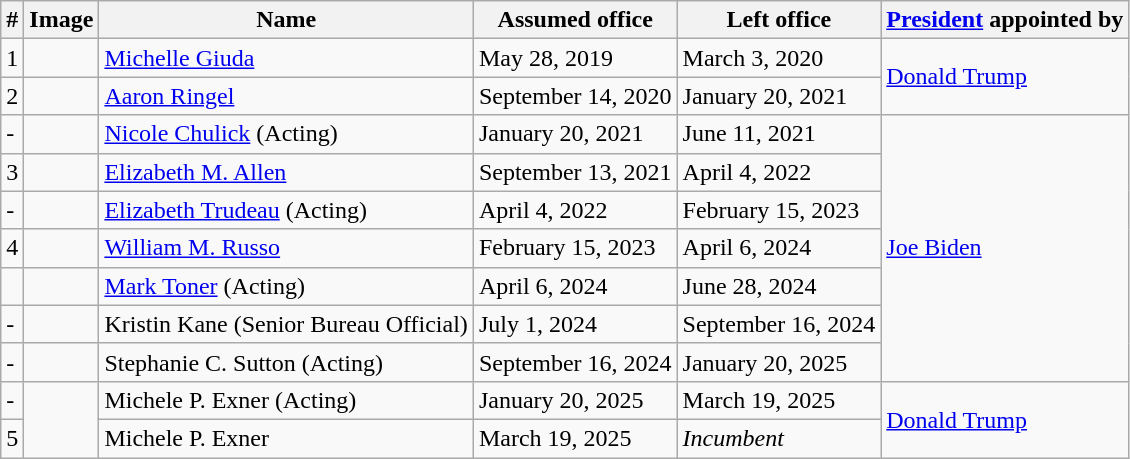<table class="wikitable">
<tr>
<th>#</th>
<th>Image</th>
<th>Name</th>
<th>Assumed office</th>
<th>Left office</th>
<th><a href='#'>President</a> appointed by</th>
</tr>
<tr>
<td>1</td>
<td></td>
<td><a href='#'>Michelle Giuda</a></td>
<td>May 28, 2019</td>
<td>March 3, 2020</td>
<td rowspan=2><a href='#'>Donald Trump</a></td>
</tr>
<tr>
<td>2</td>
<td></td>
<td><a href='#'>Aaron Ringel</a></td>
<td>September 14, 2020</td>
<td>January 20, 2021</td>
</tr>
<tr>
<td>-</td>
<td></td>
<td><a href='#'>Nicole Chulick</a> (Acting)</td>
<td>January 20, 2021</td>
<td>June 11, 2021</td>
<td rowspan="7"><a href='#'>Joe Biden</a></td>
</tr>
<tr>
<td>3</td>
<td></td>
<td><a href='#'>Elizabeth M. Allen</a></td>
<td>September 13, 2021</td>
<td>April 4, 2022</td>
</tr>
<tr>
<td>-</td>
<td></td>
<td><a href='#'>Elizabeth Trudeau</a> (Acting)</td>
<td>April 4, 2022</td>
<td>February 15, 2023</td>
</tr>
<tr>
<td>4</td>
<td></td>
<td><a href='#'>William M. Russo</a></td>
<td>February 15, 2023</td>
<td>April 6, 2024</td>
</tr>
<tr>
<td></td>
<td></td>
<td><a href='#'>Mark Toner</a> (Acting)</td>
<td>April 6, 2024</td>
<td>June 28, 2024</td>
</tr>
<tr>
<td>-</td>
<td></td>
<td>Kristin Kane (Senior Bureau Official)</td>
<td>July 1, 2024</td>
<td>September 16, 2024</td>
</tr>
<tr>
<td>-</td>
<td></td>
<td>Stephanie C. Sutton (Acting)</td>
<td>September 16, 2024</td>
<td>January 20, 2025</td>
</tr>
<tr>
<td>-</td>
<td rowspan="2"></td>
<td>Michele P. Exner (Acting)</td>
<td>January 20, 2025</td>
<td>March 19, 2025</td>
<td rowspan="2"><a href='#'>Donald Trump</a></td>
</tr>
<tr>
<td>5</td>
<td>Michele P. Exner</td>
<td>March 19, 2025</td>
<td><em>Incumbent</em></td>
</tr>
</table>
